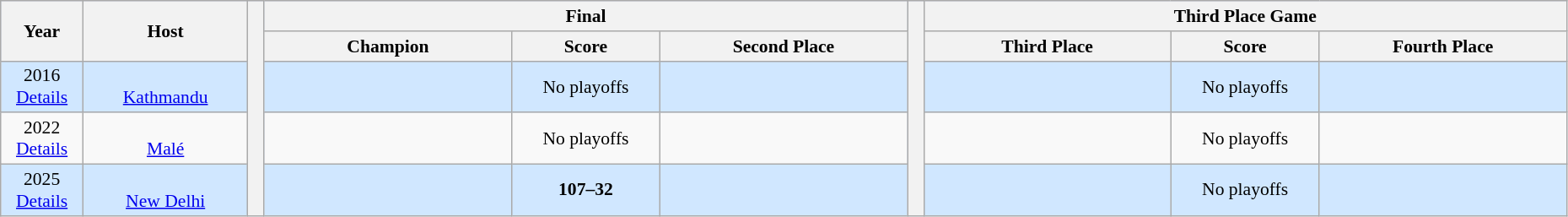<table class="wikitable" style="font-size:90%; width: 98%; text-align: center;">
<tr bgcolor=#C1D8FF>
<th rowspan=2 width=5%>Year</th>
<th rowspan=2 width=10%>Host</th>
<th width=1% rowspan=35 bgcolor=ffffff></th>
<th colspan=3>Final</th>
<th width=1% rowspan=35 bgcolor=ffffff></th>
<th colspan=3>Third Place Game</th>
</tr>
<tr bgcolor=#EFEFEF>
<th width=15%>Champion</th>
<th width=9%>Score</th>
<th width=15%>Second Place</th>
<th width=15%>Third Place</th>
<th width=9%>Score</th>
<th width=15%>Fourth Place</th>
</tr>
<tr bgcolor=#D0E7FF>
<td>2016 <br> <a href='#'>Details</a></td>
<td> <br> <a href='#'>Kathmandu</a></td>
<td><strong></strong></td>
<td><span>No playoffs</span></td>
<td><strong></strong></td>
<td><strong></strong></td>
<td><span>No playoffs</span></td>
<td><strong></strong></td>
</tr>
<tr bgcolor=>
<td>2022 <br> <a href='#'>Details</a></td>
<td> <br> <a href='#'>Malé</a></td>
<td><strong></strong></td>
<td><span>No playoffs</span></td>
<td><strong></strong></td>
<td><strong></strong></td>
<td><span>No playoffs</span></td>
<td><strong></strong></td>
</tr>
<tr bgcolor=#D0E7FF>
<td>2025 <br> <a href='#'>Details</a></td>
<td> <br> <a href='#'>New Delhi</a></td>
<td><strong></strong></td>
<td><strong>107–32</strong></td>
<td><strong></strong></td>
<td><strong></strong></td>
<td><span>No playoffs</span></td>
<td></td>
</tr>
</table>
